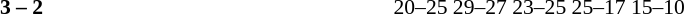<table>
<tr>
<th width=200></th>
<th width=80></th>
<th width=200></th>
<th width=220></th>
</tr>
<tr style=font-size:90%>
<td align=right><strong></strong></td>
<td align=center><strong>3 – 2</strong></td>
<td></td>
<td>20–25 29–27 23–25 25–17 15–10</td>
</tr>
</table>
